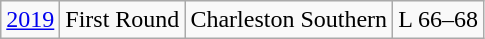<table class="wikitable">
<tr align="center">
<td><a href='#'>2019</a></td>
<td>First Round</td>
<td>Charleston Southern</td>
<td>L 66–68</td>
</tr>
</table>
